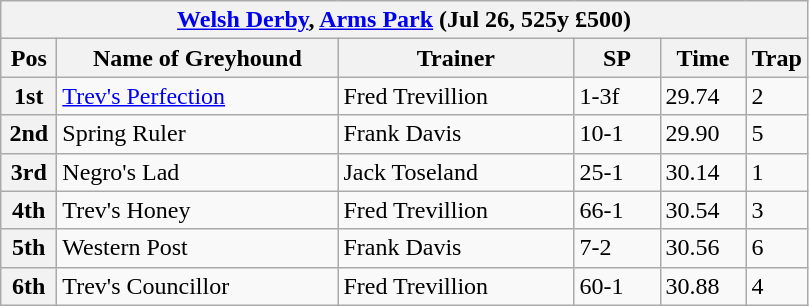<table class="wikitable">
<tr>
<th colspan="6"><a href='#'>Welsh Derby</a>, <a href='#'>Arms Park</a> (Jul 26, 525y £500)</th>
</tr>
<tr>
<th width=30>Pos</th>
<th width=180>Name of Greyhound</th>
<th width=150>Trainer</th>
<th width=50>SP</th>
<th width=50>Time</th>
<th width=30>Trap</th>
</tr>
<tr>
<th>1st</th>
<td><a href='#'>Trev's Perfection</a></td>
<td>Fred Trevillion</td>
<td>1-3f</td>
<td>29.74</td>
<td>2</td>
</tr>
<tr>
<th>2nd</th>
<td>Spring Ruler</td>
<td>Frank Davis</td>
<td>10-1</td>
<td>29.90</td>
<td>5</td>
</tr>
<tr>
<th>3rd</th>
<td>Negro's Lad</td>
<td>Jack Toseland</td>
<td>25-1</td>
<td>30.14</td>
<td>1</td>
</tr>
<tr>
<th>4th</th>
<td>Trev's Honey</td>
<td>Fred Trevillion</td>
<td>66-1</td>
<td>30.54</td>
<td>3</td>
</tr>
<tr>
<th>5th</th>
<td>Western Post</td>
<td>Frank Davis</td>
<td>7-2</td>
<td>30.56</td>
<td>6</td>
</tr>
<tr>
<th>6th</th>
<td>Trev's Councillor</td>
<td>Fred Trevillion</td>
<td>60-1</td>
<td>30.88</td>
<td>4</td>
</tr>
</table>
